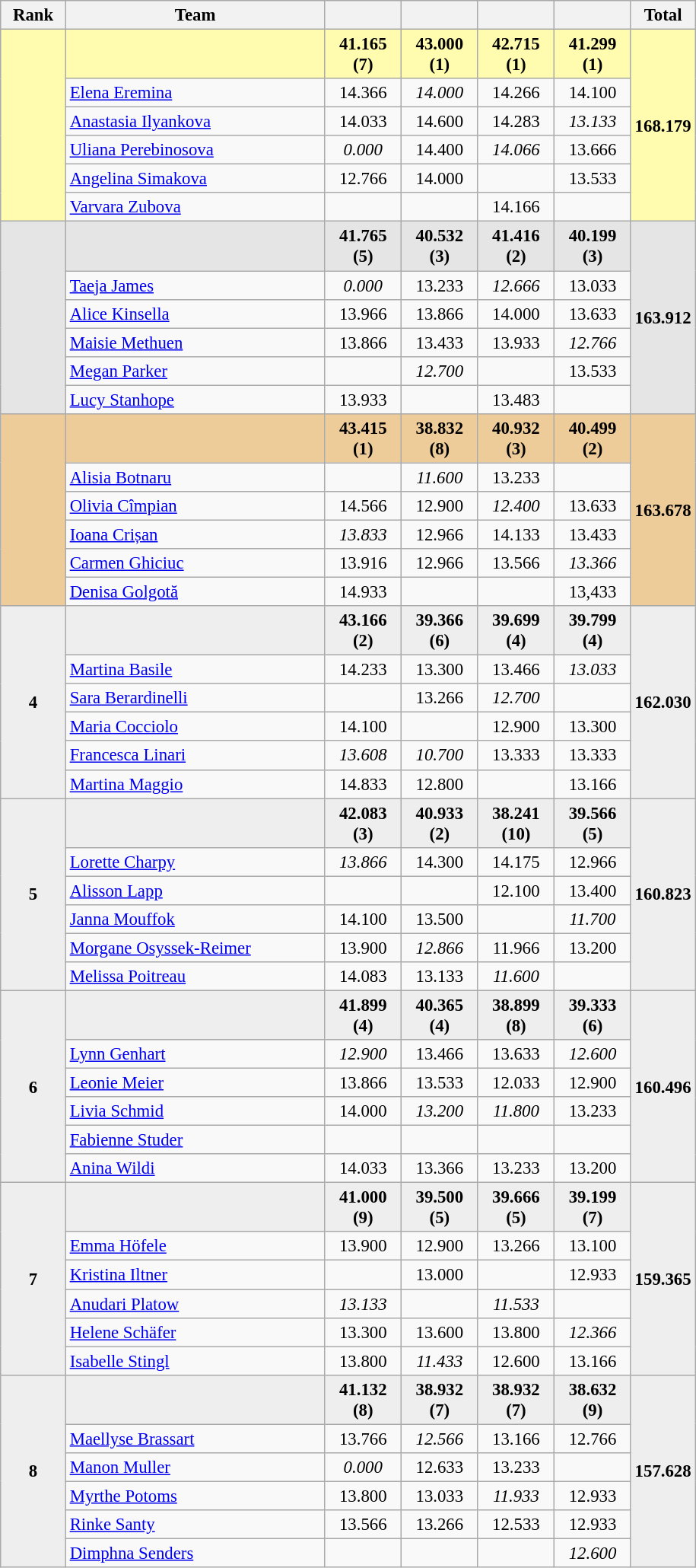<table class="wikitable sortable" style="text-align:center; font-size:95%">
<tr>
<th scope="col" style="width:50px;">Rank</th>
<th scope="col" style="width:220px;">Team</th>
<th scope="col" style="width:60px;"></th>
<th scope="col" style="width:60px;"></th>
<th scope="col" style="width:60px;"></th>
<th scope="col" style="width:60px;"></th>
<th>Total</th>
</tr>
<tr style="background:#fffcaf;">
<td rowspan= "6"><strong></strong></td>
<td style="text-align:left;"><strong></strong></td>
<td><strong>41.165 (7)</strong></td>
<td><strong>43.000 (1)</strong></td>
<td><strong>42.715 (1)</strong></td>
<td><strong>41.299 (1)</strong></td>
<td rowspan="6"><strong>168.179</strong></td>
</tr>
<tr>
<td style="text-align:left;"><a href='#'>Elena Eremina</a></td>
<td>14.366</td>
<td><em>14.000</em></td>
<td>14.266</td>
<td>14.100</td>
</tr>
<tr>
<td style="text-align:left;"><a href='#'>Anastasia Ilyankova</a></td>
<td>14.033</td>
<td>14.600</td>
<td>14.283</td>
<td><em>13.133</em></td>
</tr>
<tr>
<td style="text-align:left;"><a href='#'>Uliana Perebinosova</a></td>
<td><em>0.000</em></td>
<td>14.400</td>
<td><em>14.066</em></td>
<td>13.666</td>
</tr>
<tr>
<td style="text-align:left;"><a href='#'>Angelina Simakova</a></td>
<td>12.766</td>
<td>14.000</td>
<td></td>
<td>13.533</td>
</tr>
<tr>
<td style="text-align:left;"><a href='#'>Varvara Zubova</a></td>
<td></td>
<td></td>
<td>14.166</td>
<td></td>
</tr>
<tr style="background:#e5e5e5;">
<td rowspan="6"><strong></strong></td>
<td style="text-align:left;"><strong></strong></td>
<td><strong>41.765 (5)</strong></td>
<td><strong>40.532 (3)</strong></td>
<td><strong>41.416 (2)</strong></td>
<td><strong>40.199 (3)</strong></td>
<td rowspan="6"><strong>163.912</strong></td>
</tr>
<tr>
<td style="text-align:left;"><a href='#'>Taeja James</a></td>
<td><em>0.000</em></td>
<td>13.233</td>
<td><em>12.666</em></td>
<td>13.033</td>
</tr>
<tr>
<td style="text-align:left;"><a href='#'>Alice Kinsella</a></td>
<td>13.966</td>
<td>13.866</td>
<td>14.000</td>
<td>13.633</td>
</tr>
<tr>
<td style="text-align:left;"><a href='#'>Maisie Methuen</a></td>
<td>13.866</td>
<td>13.433</td>
<td>13.933</td>
<td><em>12.766</em></td>
</tr>
<tr>
<td style="text-align:left;"><a href='#'>Megan Parker</a></td>
<td></td>
<td><em>12.700</em></td>
<td></td>
<td>13.533</td>
</tr>
<tr>
<td style="text-align:left;"><a href='#'>Lucy Stanhope</a></td>
<td>13.933</td>
<td></td>
<td>13.483</td>
<td></td>
</tr>
<tr style="background:#ec9;">
<td rowspan="6"><strong></strong></td>
<td style="text-align:left;"><strong></strong></td>
<td><strong>43.415 (1)</strong></td>
<td><strong>38.832 (8)</strong></td>
<td><strong>40.932 (3)</strong></td>
<td><strong>40.499 (2)</strong></td>
<td rowspan="6"><strong>163.678</strong></td>
</tr>
<tr>
<td style="text-align:left;"><a href='#'>Alisia Botnaru</a></td>
<td></td>
<td><em>11.600</em></td>
<td>13.233</td>
<td></td>
</tr>
<tr>
<td style="text-align:left;"><a href='#'>Olivia Cîmpian</a></td>
<td>14.566</td>
<td>12.900</td>
<td><em>12.400</em></td>
<td>13.633</td>
</tr>
<tr>
<td style="text-align:left;"><a href='#'>Ioana Crișan</a></td>
<td><em>13.833</em></td>
<td>12.966</td>
<td>14.133</td>
<td>13.433</td>
</tr>
<tr>
<td style="text-align:left;"><a href='#'>Carmen Ghiciuc</a></td>
<td>13.916</td>
<td>12.966</td>
<td>13.566</td>
<td><em>13.366</em></td>
</tr>
<tr>
<td style="text-align:left;"><a href='#'>Denisa Golgotă</a></td>
<td>14.933</td>
<td></td>
<td></td>
<td>13,433</td>
</tr>
<tr style="background:#eee;">
<td rowspan="6"><strong>4</strong></td>
<td style="text-align:left;"><strong></strong></td>
<td><strong>43.166 (2)</strong></td>
<td><strong>39.366 (6)</strong></td>
<td><strong>39.699 (4)</strong></td>
<td><strong>39.799 (4)</strong></td>
<td rowspan="6"><strong>162.030</strong></td>
</tr>
<tr>
<td style="text-align:left;"><a href='#'>Martina Basile</a></td>
<td>14.233</td>
<td>13.300</td>
<td>13.466</td>
<td><em>13.033</em></td>
</tr>
<tr>
<td style="text-align:left;"><a href='#'>Sara Berardinelli</a></td>
<td></td>
<td>13.266</td>
<td><em>12.700</em></td>
<td></td>
</tr>
<tr>
<td style="text-align:left;"><a href='#'>Maria Cocciolo</a></td>
<td>14.100</td>
<td></td>
<td>12.900</td>
<td>13.300</td>
</tr>
<tr>
<td style="text-align:left;"><a href='#'>Francesca Linari</a></td>
<td><em>13.608</em></td>
<td><em>10.700</em></td>
<td>13.333</td>
<td>13.333</td>
</tr>
<tr>
<td style="text-align:left;"><a href='#'>Martina Maggio</a></td>
<td>14.833</td>
<td>12.800</td>
<td></td>
<td>13.166</td>
</tr>
<tr style="background:#eee;">
<td rowspan="6"><strong>5</strong></td>
<td style="text-align:left;"><strong></strong></td>
<td><strong>42.083 (3)</strong></td>
<td><strong>40.933 (2)</strong></td>
<td><strong>38.241 (10)</strong></td>
<td><strong>39.566 (5)</strong></td>
<td rowspan="6"><strong>160.823</strong></td>
</tr>
<tr>
<td style="text-align:left;"><a href='#'>Lorette Charpy</a></td>
<td><em>13.866</em></td>
<td>14.300</td>
<td>14.175</td>
<td>12.966</td>
</tr>
<tr>
<td style="text-align:left;"><a href='#'>Alisson Lapp</a></td>
<td></td>
<td></td>
<td>12.100</td>
<td>13.400</td>
</tr>
<tr>
<td style="text-align:left;"><a href='#'>Janna Mouffok</a></td>
<td>14.100</td>
<td>13.500</td>
<td></td>
<td><em>11.700</em></td>
</tr>
<tr>
<td style="text-align:left;"><a href='#'>Morgane Osyssek-Reimer</a></td>
<td>13.900</td>
<td><em>12.866</em></td>
<td>11.966</td>
<td>13.200</td>
</tr>
<tr>
<td style="text-align:left;"><a href='#'>Melissa Poitreau</a></td>
<td>14.083</td>
<td>13.133</td>
<td><em>11.600</em></td>
<td></td>
</tr>
<tr style="background:#eee;">
<td rowspan="6"><strong>6</strong></td>
<td style="text-align:left;"><strong></strong></td>
<td><strong>41.899 (4)</strong></td>
<td><strong>40.365 (4)</strong></td>
<td><strong>38.899 (8)</strong></td>
<td><strong>39.333 (6)</strong></td>
<td rowspan="6"><strong>160.496</strong></td>
</tr>
<tr>
<td style="text-align:left;"><a href='#'>Lynn Genhart</a></td>
<td><em>12.900</em></td>
<td>13.466</td>
<td>13.633</td>
<td><em>12.600</em></td>
</tr>
<tr>
<td style="text-align:left;"><a href='#'>Leonie Meier</a></td>
<td>13.866</td>
<td>13.533</td>
<td>12.033</td>
<td>12.900</td>
</tr>
<tr>
<td style="text-align:left;"><a href='#'>Livia Schmid</a></td>
<td>14.000</td>
<td><em>13.200</em></td>
<td><em>11.800</em></td>
<td>13.233</td>
</tr>
<tr>
<td style="text-align:left;"><a href='#'>Fabienne Studer</a></td>
<td></td>
<td></td>
<td></td>
<td></td>
</tr>
<tr>
<td style="text-align:left;"><a href='#'>Anina Wildi</a></td>
<td>14.033</td>
<td>13.366</td>
<td>13.233</td>
<td>13.200</td>
</tr>
<tr style="background:#eee;">
<td rowspan="6"><strong>7</strong></td>
<td style="text-align:left;"><strong></strong></td>
<td><strong>41.000 (9)</strong></td>
<td><strong>39.500 (5)</strong></td>
<td><strong>39.666 (5)</strong></td>
<td><strong>39.199 (7)</strong></td>
<td rowspan="6"><strong>159.365</strong></td>
</tr>
<tr>
<td style="text-align:left;"><a href='#'>Emma Höfele</a></td>
<td>13.900</td>
<td>12.900</td>
<td>13.266</td>
<td>13.100</td>
</tr>
<tr>
<td style="text-align:left;"><a href='#'>Kristina Iltner</a></td>
<td></td>
<td>13.000</td>
<td></td>
<td>12.933</td>
</tr>
<tr>
<td style="text-align:left;"><a href='#'>Anudari Platow</a></td>
<td><em>13.133</em></td>
<td></td>
<td><em>11.533</em></td>
<td></td>
</tr>
<tr>
<td style="text-align:left;"><a href='#'>Helene Schäfer</a></td>
<td>13.300</td>
<td>13.600</td>
<td>13.800</td>
<td><em>12.366</em></td>
</tr>
<tr>
<td style="text-align:left;"><a href='#'>Isabelle Stingl</a></td>
<td>13.800</td>
<td><em>11.433</em></td>
<td>12.600</td>
<td>13.166</td>
</tr>
<tr style="background:#eee;">
<td rowspan="6"><strong>8</strong></td>
<td style="text-align:left;"><strong></strong></td>
<td><strong>41.132 (8)</strong></td>
<td><strong>38.932 (7)</strong></td>
<td><strong>38.932 (7)</strong></td>
<td><strong>38.632 (9)</strong></td>
<td rowspan="6"><strong>157.628</strong></td>
</tr>
<tr>
<td style="text-align:left;"><a href='#'>Maellyse Brassart</a></td>
<td>13.766</td>
<td><em>12.566</em></td>
<td>13.166</td>
<td>12.766</td>
</tr>
<tr>
<td style="text-align:left;"><a href='#'>Manon Muller</a></td>
<td><em>0.000</em></td>
<td>12.633</td>
<td>13.233</td>
<td></td>
</tr>
<tr>
<td style="text-align:left;"><a href='#'>Myrthe Potoms</a></td>
<td>13.800</td>
<td>13.033</td>
<td><em>11.933</em></td>
<td>12.933</td>
</tr>
<tr>
<td style="text-align:left;"><a href='#'>Rinke Santy</a></td>
<td>13.566</td>
<td>13.266</td>
<td>12.533</td>
<td>12.933</td>
</tr>
<tr>
<td style="text-align:left;"><a href='#'>Dimphna Senders</a></td>
<td></td>
<td></td>
<td></td>
<td><em>12.600</em></td>
</tr>
</table>
